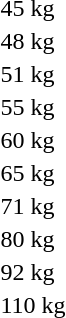<table>
<tr>
<td rowspan=2>45 kg</td>
<td rowspan=2></td>
<td rowspan=2></td>
<td></td>
</tr>
<tr>
<td></td>
</tr>
<tr>
<td rowspan=2>48 kg</td>
<td rowspan=2></td>
<td rowspan=2></td>
<td></td>
</tr>
<tr>
<td></td>
</tr>
<tr>
<td rowspan=2>51 kg</td>
<td rowspan=2></td>
<td rowspan=2></td>
<td></td>
</tr>
<tr>
<td></td>
</tr>
<tr>
<td rowspan=2>55 kg</td>
<td rowspan=2></td>
<td rowspan=2></td>
<td></td>
</tr>
<tr>
<td></td>
</tr>
<tr>
<td rowspan=2>60 kg</td>
<td rowspan=2></td>
<td rowspan=2></td>
<td></td>
</tr>
<tr>
<td></td>
</tr>
<tr>
<td rowspan=2>65 kg</td>
<td rowspan=2></td>
<td rowspan=2></td>
<td></td>
</tr>
<tr>
<td></td>
</tr>
<tr>
<td rowspan=2>71 kg</td>
<td rowspan=2></td>
<td rowspan=2></td>
<td></td>
</tr>
<tr>
<td></td>
</tr>
<tr>
<td rowspan=2>80 kg</td>
<td rowspan=2></td>
<td rowspan=2></td>
<td></td>
</tr>
<tr>
<td></td>
</tr>
<tr>
<td rowspan=2>92 kg</td>
<td rowspan=2></td>
<td rowspan=2></td>
<td></td>
</tr>
<tr>
<td></td>
</tr>
<tr>
<td>110 kg</td>
<td></td>
<td></td>
<td></td>
</tr>
</table>
